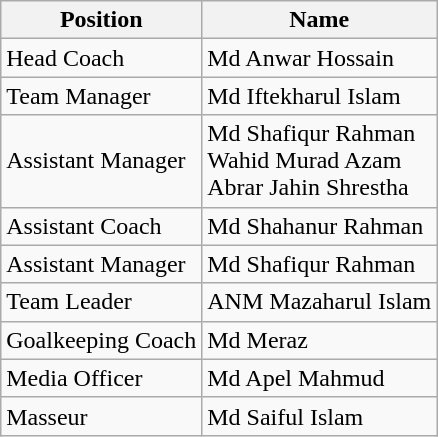<table class="wikitable" style="text-align:left">
<tr>
<th>Position</th>
<th>Name</th>
</tr>
<tr>
<td>Head Coach</td>
<td> Md Anwar Hossain</td>
</tr>
<tr>
<td>Team Manager</td>
<td> Md Iftekharul Islam</td>
</tr>
<tr>
<td>Assistant Manager</td>
<td> Md Shafiqur Rahman<br> Wahid Murad Azam<br> Abrar Jahin Shrestha</td>
</tr>
<tr>
<td>Assistant Coach</td>
<td> Md Shahanur Rahman</td>
</tr>
<tr>
<td>Assistant Manager</td>
<td> Md Shafiqur Rahman</td>
</tr>
<tr>
<td>Team Leader</td>
<td> ANM Mazaharul Islam</td>
</tr>
<tr>
<td>Goalkeeping Coach</td>
<td> Md Meraz</td>
</tr>
<tr>
<td>Media Officer</td>
<td> Md Apel Mahmud</td>
</tr>
<tr>
<td>Masseur</td>
<td> Md Saiful Islam</td>
</tr>
</table>
